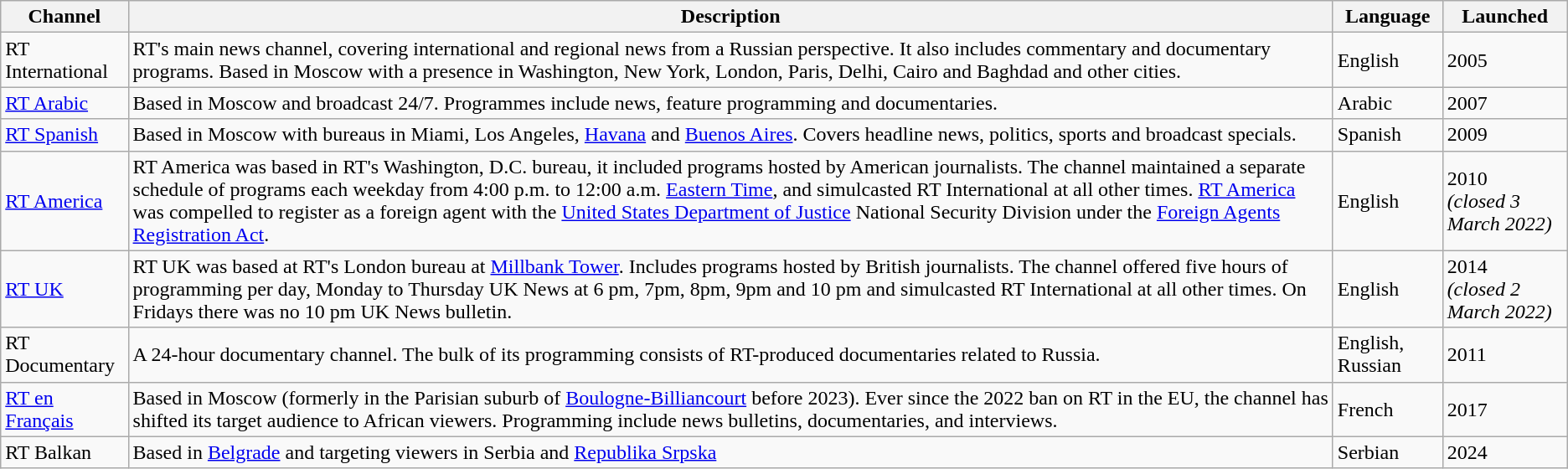<table class="wikitable">
<tr>
<th>Channel</th>
<th>Description</th>
<th>Language</th>
<th>Launched</th>
</tr>
<tr>
<td>RT International</td>
<td>RT's main news channel, covering international and regional news from a Russian perspective. It also includes commentary and documentary programs. Based in Moscow with a presence in Washington, New York, London, Paris, Delhi, Cairo and Baghdad and other cities.</td>
<td>English</td>
<td>2005</td>
</tr>
<tr>
<td><a href='#'>RT Arabic</a></td>
<td>Based in Moscow and broadcast 24/7. Programmes include news, feature programming and documentaries.</td>
<td>Arabic</td>
<td>2007</td>
</tr>
<tr>
<td><a href='#'>RT Spanish</a></td>
<td>Based in Moscow with bureaus in Miami, Los Angeles, <a href='#'>Havana</a> and <a href='#'>Buenos Aires</a>. Covers headline news, politics, sports and broadcast specials.</td>
<td>Spanish</td>
<td>2009</td>
</tr>
<tr>
<td><a href='#'>RT America</a></td>
<td>RT America was based in RT's Washington, D.C. bureau, it included programs hosted by American journalists. The channel maintained a separate schedule of programs each weekday from 4:00 p.m. to 12:00 a.m. <a href='#'>Eastern Time</a>, and simulcasted RT International at all other times. <a href='#'>RT America</a> was compelled to register as a foreign agent with the <a href='#'>United States Department of Justice</a> National Security Division under the <a href='#'>Foreign Agents Registration Act</a>.</td>
<td>English</td>
<td>2010<br><em>(closed 3 March 2022)</em></td>
</tr>
<tr>
<td><a href='#'>RT UK</a></td>
<td>RT UK was based at RT's London bureau at <a href='#'>Millbank Tower</a>. Includes programs hosted by British journalists. The channel offered five hours of programming per day, Monday to Thursday UK News at 6 pm, 7pm, 8pm, 9pm and 10 pm and simulcasted RT International at all other times. On Fridays there was no 10 pm UK News bulletin.</td>
<td>English</td>
<td>2014<br><em>(closed 2 March 2022)</em></td>
</tr>
<tr>
<td>RT Documentary</td>
<td>A 24-hour documentary channel. The bulk of its programming consists of RT-produced documentaries related to Russia.</td>
<td>English, Russian</td>
<td>2011</td>
</tr>
<tr>
<td><a href='#'>RT en Français</a></td>
<td>Based in Moscow (formerly in the Parisian suburb of <a href='#'>Boulogne-Billiancourt</a> before 2023). Ever since the 2022 ban on RT in the EU, the channel has shifted its target audience to African viewers. Programming include news bulletins, documentaries, and interviews.</td>
<td>French</td>
<td>2017<br></td>
</tr>
<tr>
<td>RT Balkan</td>
<td>Based in <a href='#'>Belgrade</a> and targeting viewers in Serbia and <a href='#'>Republika Srpska</a></td>
<td>Serbian</td>
<td>2024</td>
</tr>
</table>
